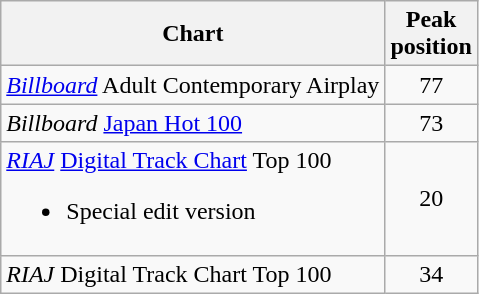<table class="wikitable">
<tr>
<th>Chart</th>
<th>Peak<br>position</th>
</tr>
<tr>
<td><em><a href='#'>Billboard</a></em> Adult Contemporary Airplay</td>
<td align="center">77</td>
</tr>
<tr>
<td><em>Billboard</em> <a href='#'>Japan Hot 100</a></td>
<td align="center">73</td>
</tr>
<tr>
<td><em><a href='#'>RIAJ</a></em> <a href='#'>Digital Track Chart</a> Top 100<br><ul><li>Special edit version</li></ul></td>
<td align="center">20</td>
</tr>
<tr>
<td><em>RIAJ</em> Digital Track Chart Top 100</td>
<td align="center">34</td>
</tr>
</table>
